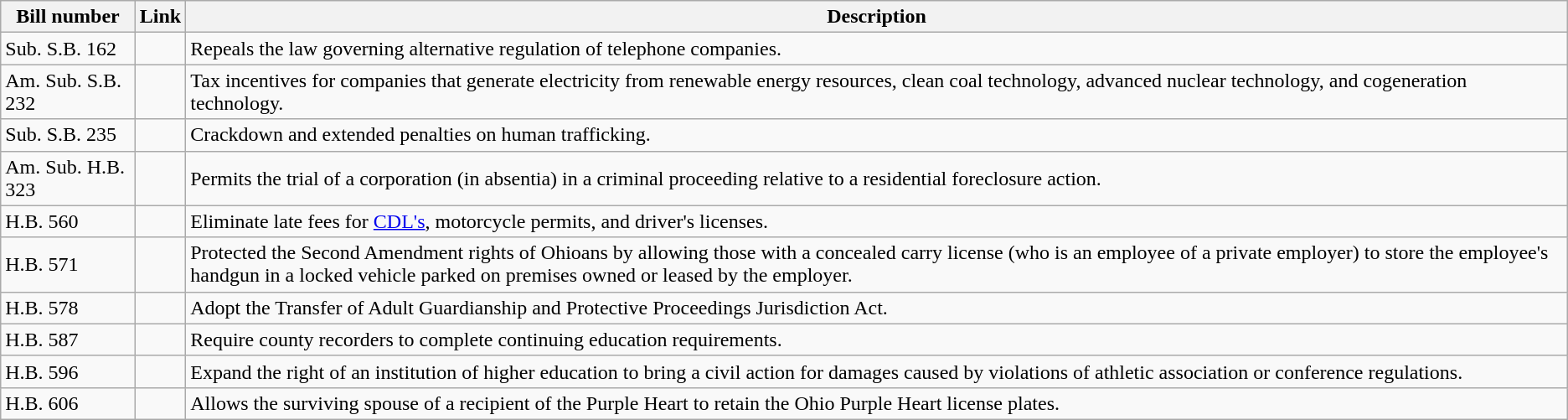<table class="wikitable">
<tr>
<th>Bill number</th>
<th>Link</th>
<th>Description</th>
</tr>
<tr>
<td>Sub. S.B. 162</td>
<td></td>
<td>Repeals the law governing alternative regulation of telephone companies.</td>
</tr>
<tr>
<td>Am. Sub. S.B. 232</td>
<td></td>
<td>Tax incentives for companies that generate electricity from renewable energy resources, clean coal technology, advanced nuclear technology, and cogeneration technology.</td>
</tr>
<tr>
<td>Sub. S.B. 235</td>
<td></td>
<td>Crackdown and extended penalties on human trafficking.</td>
</tr>
<tr>
<td>Am. Sub. H.B. 323</td>
<td></td>
<td>Permits the trial of a corporation (in absentia) in a criminal proceeding relative to a residential foreclosure action.</td>
</tr>
<tr>
<td>H.B. 560</td>
<td></td>
<td>Eliminate late fees for <a href='#'>CDL's</a>, motorcycle permits, and driver's licenses.</td>
</tr>
<tr>
<td>H.B. 571</td>
<td></td>
<td>Protected the Second Amendment rights of Ohioans by allowing those with a concealed carry license (who is an employee of a private employer) to store the employee's handgun in a locked vehicle parked on premises owned or leased by the employer.</td>
</tr>
<tr>
<td>H.B. 578</td>
<td></td>
<td>Adopt the Transfer of Adult Guardianship and Protective Proceedings Jurisdiction Act.</td>
</tr>
<tr>
<td>H.B. 587</td>
<td></td>
<td>Require county recorders to complete continuing education requirements.</td>
</tr>
<tr>
<td>H.B. 596</td>
<td></td>
<td>Expand the right of an institution of higher education to bring a civil action for damages caused by violations of athletic association or conference regulations.</td>
</tr>
<tr>
<td>H.B. 606</td>
<td></td>
<td>Allows the surviving spouse of a recipient of the Purple Heart to retain the Ohio Purple Heart license plates.</td>
</tr>
</table>
